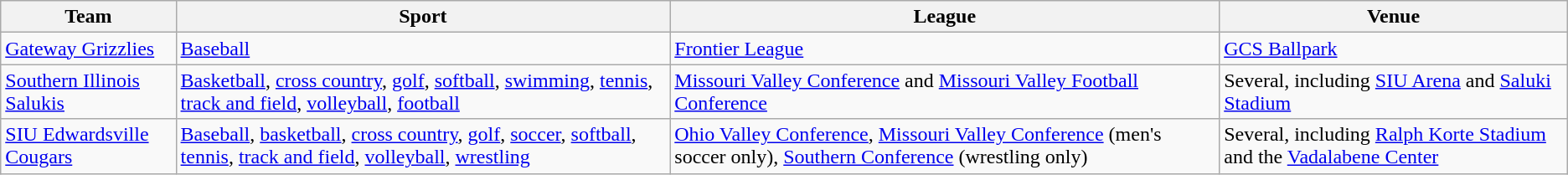<table class="wikitable">
<tr>
<th>Team</th>
<th>Sport</th>
<th>League</th>
<th>Venue</th>
</tr>
<tr>
<td><a href='#'>Gateway Grizzlies</a></td>
<td><a href='#'>Baseball</a></td>
<td><a href='#'>Frontier League</a></td>
<td><a href='#'>GCS Ballpark</a></td>
</tr>
<tr>
<td><a href='#'>Southern Illinois Salukis</a></td>
<td><a href='#'>Basketball</a>, <a href='#'>cross country</a>, <a href='#'>golf</a>, <a href='#'>softball</a>, <a href='#'>swimming</a>, <a href='#'>tennis</a>, <a href='#'>track and field</a>, <a href='#'>volleyball</a>, <a href='#'>football</a></td>
<td><a href='#'>Missouri Valley Conference</a> and <a href='#'>Missouri Valley Football Conference</a></td>
<td>Several, including <a href='#'>SIU Arena</a> and <a href='#'>Saluki Stadium</a></td>
</tr>
<tr>
<td><a href='#'>SIU Edwardsville Cougars</a></td>
<td><a href='#'>Baseball</a>, <a href='#'>basketball</a>, <a href='#'>cross country</a>, <a href='#'>golf</a>, <a href='#'>soccer</a>, <a href='#'>softball</a>, <a href='#'>tennis</a>, <a href='#'>track and field</a>, <a href='#'>volleyball</a>, <a href='#'>wrestling</a></td>
<td><a href='#'>Ohio Valley Conference</a>, <a href='#'>Missouri Valley Conference</a> (men's soccer only), <a href='#'>Southern Conference</a> (wrestling only)</td>
<td>Several, including <a href='#'>Ralph Korte Stadium</a> and the <a href='#'>Vadalabene Center</a></td>
</tr>
</table>
